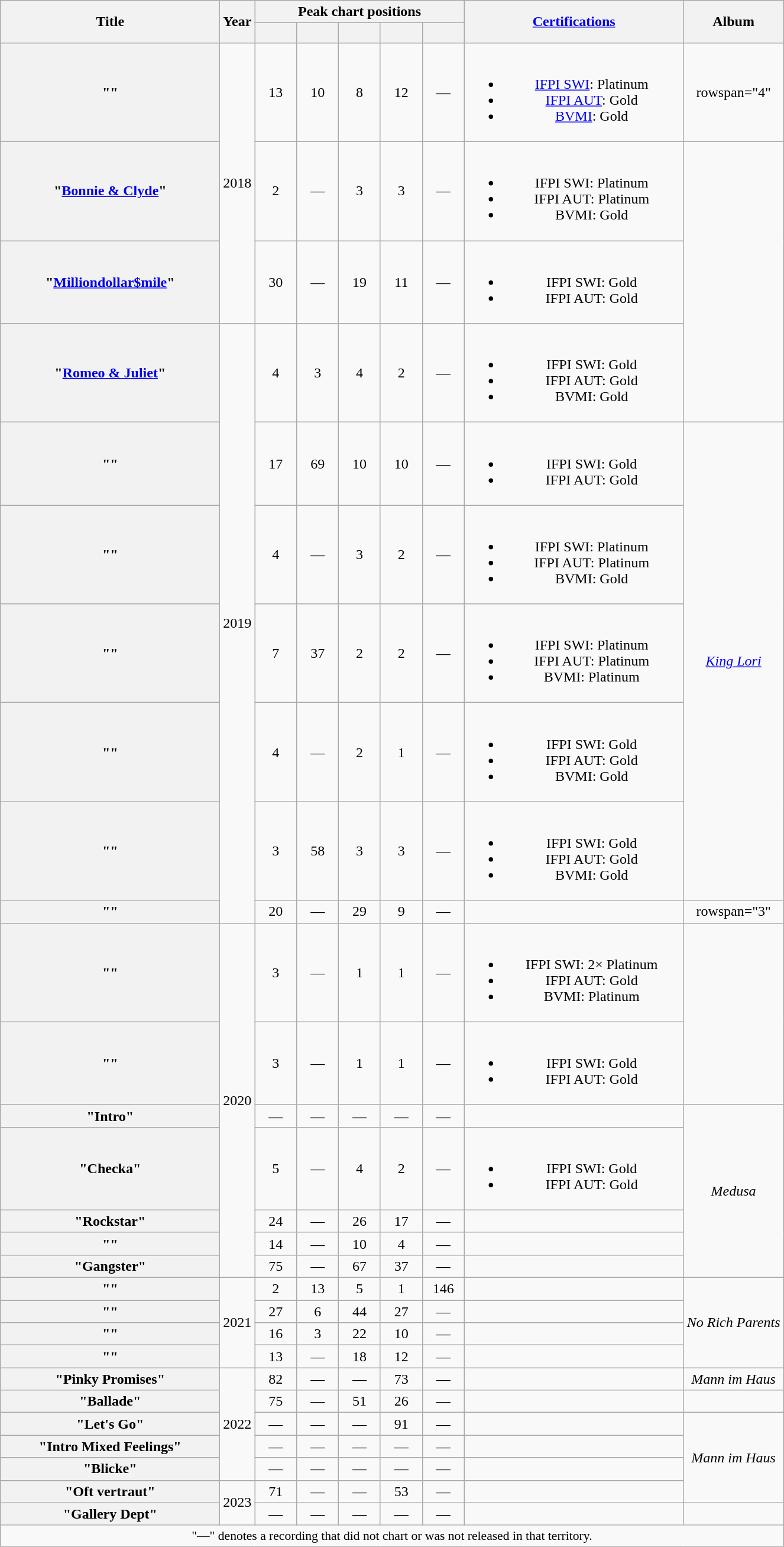<table class="wikitable plainrowheaders" style="text-align:center;">
<tr>
<th scope="col" rowspan="2" style="width: 15em;">Title</th>
<th scope="col" rowspan="2">Year</th>
<th scope="col" colspan="5">Peak chart positions</th>
<th scope="col" rowspan="2" style="width: 15em;"><a href='#'>Certifications</a></th>
<th scope="col" rowspan="2">Album</th>
</tr>
<tr>
<th style="width:3em; font-size:85%;"><a href='#'></a><br></th>
<th style="width:3em; font-size:85%;"><a href='#'></a><br></th>
<th style="width:3em; font-size:85%;"><a href='#'></a><br></th>
<th style="width:3em; font-size:85%;"><a href='#'></a><br></th>
<th style="width:3em; font-size:85%;"><a href='#'></a><br></th>
</tr>
<tr>
<th scope="row">""</th>
<td rowspan="3">2018</td>
<td>13</td>
<td>10</td>
<td>8</td>
<td>12</td>
<td>—</td>
<td><br><ul><li><a href='#'>IFPI SWI</a>: Platinum</li><li><a href='#'>IFPI AUT</a>: Gold</li><li><a href='#'>BVMI</a>: Gold</li></ul></td>
<td>rowspan="4" </td>
</tr>
<tr>
<th scope="row">"<a href='#'>Bonnie & Clyde</a>"<br></th>
<td>2</td>
<td>—</td>
<td>3</td>
<td>3</td>
<td>—</td>
<td><br><ul><li>IFPI SWI: Platinum</li><li>IFPI AUT: Platinum</li><li>BVMI: Gold</li></ul></td>
</tr>
<tr>
<th scope="row">"<a href='#'>Milliondollar$mile</a>"</th>
<td>30</td>
<td>—</td>
<td>19</td>
<td>11</td>
<td>—</td>
<td><br><ul><li>IFPI SWI: Gold</li><li>IFPI AUT: Gold</li></ul></td>
</tr>
<tr>
<th scope="row">"<a href='#'>Romeo & Juliet</a>"<br></th>
<td rowspan="7">2019</td>
<td>4</td>
<td>3</td>
<td>4</td>
<td>2</td>
<td>—</td>
<td><br><ul><li>IFPI SWI: Gold</li><li>IFPI AUT: Gold</li><li>BVMI: Gold</li></ul></td>
</tr>
<tr>
<th scope="row">""</th>
<td>17</td>
<td>69</td>
<td>10</td>
<td>10</td>
<td>—</td>
<td><br><ul><li>IFPI SWI: Gold</li><li>IFPI AUT: Gold</li></ul></td>
<td rowspan="5"><em><a href='#'>King Lori</a></em></td>
</tr>
<tr>
<th scope="row">""</th>
<td>4</td>
<td>—</td>
<td>3</td>
<td>2</td>
<td>—</td>
<td><br><ul><li>IFPI SWI: Platinum</li><li>IFPI AUT: Platinum</li><li>BVMI: Gold</li></ul></td>
</tr>
<tr>
<th scope="row">""<br></th>
<td>7</td>
<td>37</td>
<td>2</td>
<td>2</td>
<td>—</td>
<td><br><ul><li>IFPI SWI: Platinum</li><li>IFPI AUT: Platinum</li><li>BVMI: Platinum</li></ul></td>
</tr>
<tr>
<th scope="row">""<br></th>
<td>4</td>
<td>—</td>
<td>2</td>
<td>1</td>
<td>—</td>
<td><br><ul><li>IFPI SWI: Gold</li><li>IFPI AUT: Gold</li><li>BVMI: Gold</li></ul></td>
</tr>
<tr>
<th scope="row">""</th>
<td>3</td>
<td>58</td>
<td>3</td>
<td>3</td>
<td>—</td>
<td><br><ul><li>IFPI SWI: Gold</li><li>IFPI AUT: Gold</li><li>BVMI: Gold</li></ul></td>
</tr>
<tr>
<th scope="row">""</th>
<td>20</td>
<td>—</td>
<td>29</td>
<td>9</td>
<td>—</td>
<td></td>
<td>rowspan="3" </td>
</tr>
<tr>
<th scope="row">""<br></th>
<td rowspan="7">2020</td>
<td>3</td>
<td>—</td>
<td>1</td>
<td>1</td>
<td>—</td>
<td><br><ul><li>IFPI SWI: 2× Platinum</li><li>IFPI AUT: Gold</li><li>BVMI: Platinum</li></ul></td>
</tr>
<tr>
<th scope="row">""<br></th>
<td>3</td>
<td>—</td>
<td>1</td>
<td>1</td>
<td>—</td>
<td><br><ul><li>IFPI SWI: Gold</li><li>IFPI AUT: Gold</li></ul></td>
</tr>
<tr>
<th scope="row">"Intro"</th>
<td>—</td>
<td>—</td>
<td>—</td>
<td>—</td>
<td>—</td>
<td></td>
<td rowspan="5"><em>Medusa</em></td>
</tr>
<tr>
<th scope="row">"Checka"<br></th>
<td>5</td>
<td>—</td>
<td>4</td>
<td>2</td>
<td>—</td>
<td><br><ul><li>IFPI SWI: Gold</li><li>IFPI AUT: Gold</li></ul></td>
</tr>
<tr>
<th scope="row">"Rockstar"</th>
<td>24</td>
<td>—</td>
<td>26</td>
<td>17</td>
<td>—</td>
<td></td>
</tr>
<tr>
<th scope="row">""</th>
<td>14</td>
<td>—</td>
<td>10</td>
<td>4</td>
<td>—</td>
<td></td>
</tr>
<tr>
<th scope="row">"Gangster"</th>
<td>75</td>
<td>—</td>
<td>67</td>
<td>37</td>
<td>—</td>
<td></td>
</tr>
<tr>
<th scope="row">""<br></th>
<td rowspan="4">2021</td>
<td>2</td>
<td>13</td>
<td>5</td>
<td>1</td>
<td>146</td>
<td></td>
<td rowspan="4"><em>No Rich Parents</em></td>
</tr>
<tr>
<th scope="row">""<br></th>
<td>27</td>
<td>6</td>
<td>44</td>
<td>27</td>
<td>—</td>
<td></td>
</tr>
<tr>
<th scope="row">""<br></th>
<td>16</td>
<td>3</td>
<td>22</td>
<td>10</td>
<td>—</td>
<td></td>
</tr>
<tr>
<th scope="row">""<br></th>
<td>13</td>
<td>—</td>
<td>18</td>
<td>12</td>
<td>—</td>
<td></td>
</tr>
<tr>
<th scope="row">"Pinky Promises"</th>
<td rowspan="5">2022</td>
<td>82</td>
<td>—</td>
<td>—</td>
<td>73</td>
<td>—</td>
<td></td>
<td><em>Mann im Haus</em></td>
</tr>
<tr>
<th scope="row">"Ballade"<br></th>
<td>75</td>
<td>—</td>
<td>51</td>
<td>26</td>
<td>—</td>
<td></td>
<td></td>
</tr>
<tr>
<th scope="row">"Let's Go"</th>
<td>—</td>
<td>—</td>
<td>—</td>
<td>91</td>
<td>—</td>
<td></td>
<td rowspan="4"><em>Mann im Haus</em></td>
</tr>
<tr>
<th scope="row">"Intro Mixed Feelings"</th>
<td>—</td>
<td>—</td>
<td>—</td>
<td>—</td>
<td>—</td>
<td></td>
</tr>
<tr>
<th scope="row">"Blicke"</th>
<td>—</td>
<td>—</td>
<td>—</td>
<td>—</td>
<td>—</td>
<td></td>
</tr>
<tr>
<th scope="row">"Oft vertraut"</th>
<td rowspan="2">2023</td>
<td>71</td>
<td>—</td>
<td>—</td>
<td>53</td>
<td>—</td>
<td></td>
</tr>
<tr>
<th scope="row">"Gallery Dept"</th>
<td>—</td>
<td>—</td>
<td>—</td>
<td>—</td>
<td>—</td>
<td></td>
<td></td>
</tr>
<tr>
<td colspan="9" style="font-size:90%">"—" denotes a recording that did not chart or was not released in that territory.</td>
</tr>
</table>
